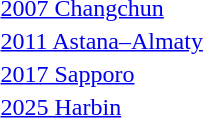<table>
<tr>
<td><a href='#'>2007 Changchun</a></td>
<td></td>
<td></td>
<td></td>
</tr>
<tr>
<td><a href='#'>2011 Astana–Almaty</a></td>
<td></td>
<td></td>
<td></td>
</tr>
<tr>
<td><a href='#'>2017 Sapporo</a></td>
<td></td>
<td></td>
<td></td>
</tr>
<tr>
<td><a href='#'>2025 Harbin</a></td>
<td></td>
<td></td>
<td></td>
</tr>
</table>
